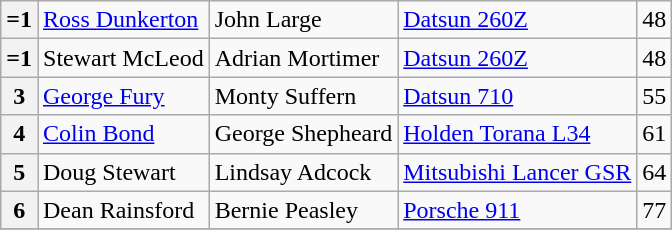<table class="wikitable" border="1">
<tr>
<th>=1</th>
<td><a href='#'>Ross Dunkerton</a></td>
<td>John Large</td>
<td><a href='#'>Datsun 260Z</a></td>
<td align="center">48</td>
</tr>
<tr>
<th>=1</th>
<td>Stewart McLeod</td>
<td>Adrian Mortimer</td>
<td><a href='#'>Datsun 260Z</a></td>
<td align="center">48</td>
</tr>
<tr>
<th>3</th>
<td><a href='#'>George Fury</a></td>
<td>Monty Suffern</td>
<td><a href='#'>Datsun 710</a></td>
<td align="center">55</td>
</tr>
<tr>
<th>4</th>
<td><a href='#'>Colin Bond</a></td>
<td>George Shepheard</td>
<td><a href='#'>Holden Torana L34</a></td>
<td align="center">61</td>
</tr>
<tr>
<th>5</th>
<td>Doug Stewart</td>
<td>Lindsay Adcock</td>
<td><a href='#'>Mitsubishi Lancer GSR</a></td>
<td align="center">64</td>
</tr>
<tr>
<th>6</th>
<td>Dean Rainsford</td>
<td>Bernie Peasley</td>
<td><a href='#'>Porsche 911</a></td>
<td align="center">77</td>
</tr>
<tr>
</tr>
</table>
